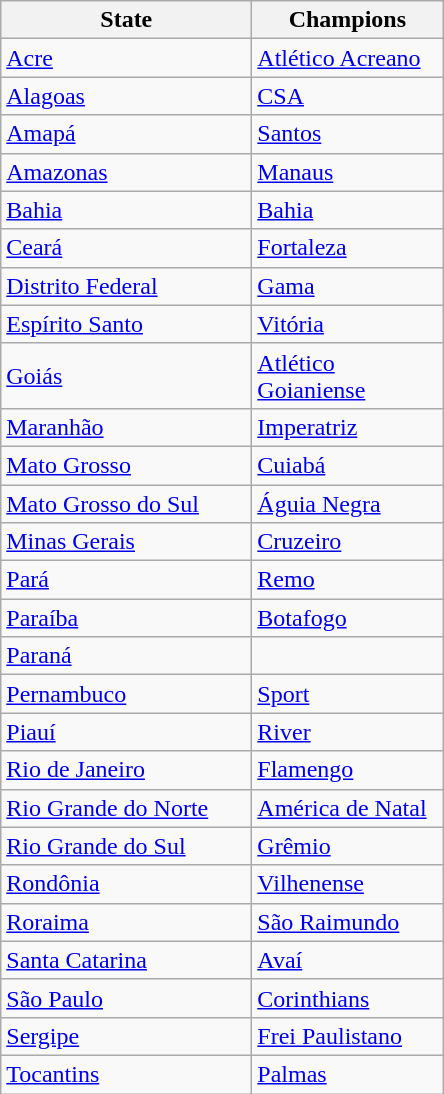<table class="wikitable">
<tr>
<th width=160px>State</th>
<th width=120px>Champions</th>
</tr>
<tr>
<td> <a href='#'>Acre</a></td>
<td><a href='#'>Atlético Acreano</a></td>
</tr>
<tr>
<td> <a href='#'>Alagoas</a></td>
<td><a href='#'>CSA</a></td>
</tr>
<tr>
<td> <a href='#'>Amapá</a></td>
<td><a href='#'>Santos</a></td>
</tr>
<tr>
<td> <a href='#'>Amazonas</a></td>
<td><a href='#'>Manaus</a></td>
</tr>
<tr>
<td> <a href='#'>Bahia</a></td>
<td><a href='#'>Bahia</a></td>
</tr>
<tr>
<td> <a href='#'>Ceará</a></td>
<td><a href='#'>Fortaleza</a></td>
</tr>
<tr>
<td> <a href='#'>Distrito Federal</a></td>
<td><a href='#'>Gama</a></td>
</tr>
<tr>
<td> <a href='#'>Espírito Santo</a></td>
<td><a href='#'>Vitória</a></td>
</tr>
<tr>
<td> <a href='#'>Goiás</a></td>
<td><a href='#'>Atlético Goianiense</a></td>
</tr>
<tr>
<td> <a href='#'>Maranhão</a></td>
<td><a href='#'>Imperatriz</a></td>
</tr>
<tr>
<td> <a href='#'>Mato Grosso</a></td>
<td><a href='#'>Cuiabá</a></td>
</tr>
<tr>
<td> <a href='#'>Mato Grosso do Sul</a></td>
<td><a href='#'>Águia Negra</a></td>
</tr>
<tr>
<td> <a href='#'>Minas Gerais</a></td>
<td><a href='#'>Cruzeiro</a></td>
</tr>
<tr>
<td> <a href='#'>Pará</a></td>
<td><a href='#'>Remo</a></td>
</tr>
<tr>
<td> <a href='#'>Paraíba</a></td>
<td><a href='#'>Botafogo</a></td>
</tr>
<tr>
<td> <a href='#'>Paraná</a></td>
<td></td>
</tr>
<tr>
<td> <a href='#'>Pernambuco</a></td>
<td><a href='#'>Sport</a></td>
</tr>
<tr>
<td> <a href='#'>Piauí</a></td>
<td><a href='#'>River</a></td>
</tr>
<tr>
<td> <a href='#'>Rio de Janeiro</a></td>
<td><a href='#'>Flamengo</a></td>
</tr>
<tr>
<td> <a href='#'>Rio Grande do Norte</a></td>
<td><a href='#'>América de Natal</a></td>
</tr>
<tr>
<td> <a href='#'>Rio Grande do Sul</a></td>
<td><a href='#'>Grêmio</a></td>
</tr>
<tr>
<td> <a href='#'>Rondônia</a></td>
<td><a href='#'>Vilhenense</a></td>
</tr>
<tr>
<td> <a href='#'>Roraima</a></td>
<td><a href='#'>São Raimundo</a></td>
</tr>
<tr>
<td> <a href='#'>Santa Catarina</a></td>
<td><a href='#'>Avaí</a></td>
</tr>
<tr>
<td> <a href='#'>São Paulo</a></td>
<td><a href='#'>Corinthians</a></td>
</tr>
<tr>
<td> <a href='#'>Sergipe</a></td>
<td><a href='#'>Frei Paulistano</a></td>
</tr>
<tr>
<td> <a href='#'>Tocantins</a></td>
<td><a href='#'>Palmas</a></td>
</tr>
</table>
